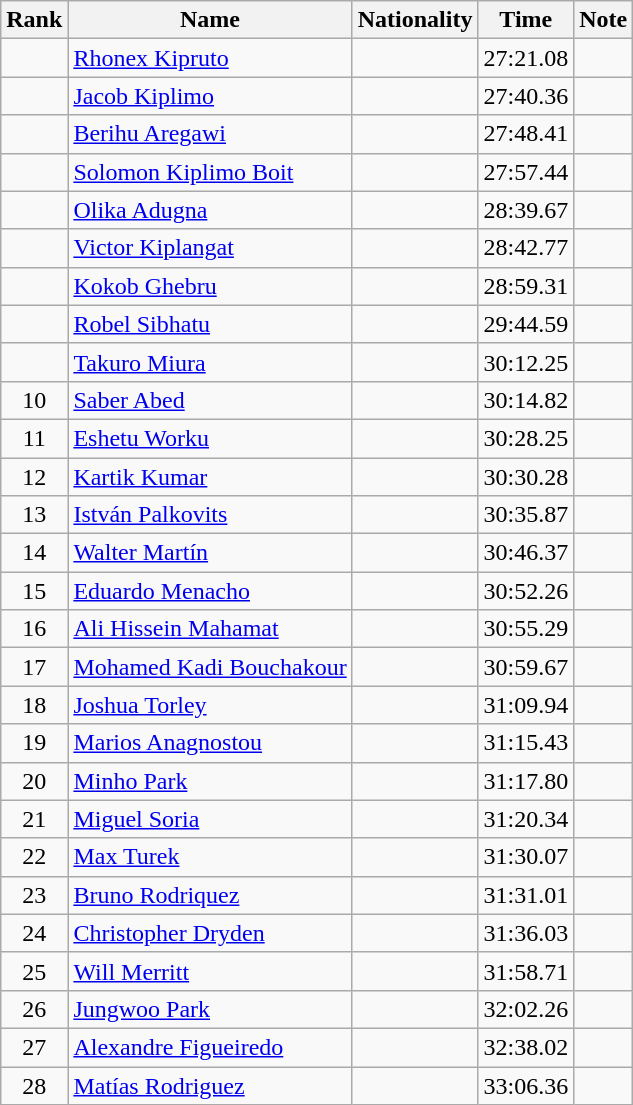<table class="wikitable sortable" style="text-align:center">
<tr>
<th>Rank</th>
<th>Name</th>
<th>Nationality</th>
<th>Time</th>
<th>Note</th>
</tr>
<tr>
<td></td>
<td align=left><a href='#'>Rhonex Kipruto</a></td>
<td align=left></td>
<td>27:21.08</td>
<td></td>
</tr>
<tr>
<td></td>
<td align=left><a href='#'>Jacob Kiplimo</a></td>
<td align=left></td>
<td>27:40.36</td>
<td></td>
</tr>
<tr>
<td></td>
<td align=left><a href='#'>Berihu Aregawi</a></td>
<td align=left></td>
<td>27:48.41</td>
<td></td>
</tr>
<tr>
<td></td>
<td align=left><a href='#'>Solomon Kiplimo Boit</a></td>
<td align=left></td>
<td>27:57.44</td>
<td></td>
</tr>
<tr>
<td></td>
<td align=left><a href='#'>Olika Adugna</a></td>
<td align=left></td>
<td>28:39.67</td>
<td></td>
</tr>
<tr>
<td></td>
<td align=left><a href='#'>Victor Kiplangat</a></td>
<td align=left></td>
<td>28:42.77</td>
<td></td>
</tr>
<tr>
<td></td>
<td align=left><a href='#'>Kokob Ghebru</a></td>
<td align=left></td>
<td>28:59.31</td>
<td></td>
</tr>
<tr>
<td></td>
<td align=left><a href='#'>Robel Sibhatu</a></td>
<td align=left></td>
<td>29:44.59</td>
<td></td>
</tr>
<tr>
<td></td>
<td align=left><a href='#'>Takuro Miura</a></td>
<td align=left></td>
<td>30:12.25</td>
<td></td>
</tr>
<tr>
<td>10</td>
<td align=left><a href='#'>Saber Abed</a></td>
<td align=left></td>
<td>30:14.82</td>
<td></td>
</tr>
<tr>
<td>11</td>
<td align=left><a href='#'>Eshetu Worku</a></td>
<td align=left></td>
<td>30:28.25</td>
<td></td>
</tr>
<tr>
<td>12</td>
<td align=left><a href='#'>Kartik Kumar</a></td>
<td align=left></td>
<td>30:30.28</td>
<td></td>
</tr>
<tr>
<td>13</td>
<td align=left><a href='#'>István Palkovits</a></td>
<td align=left></td>
<td>30:35.87</td>
<td></td>
</tr>
<tr>
<td>14</td>
<td align=left><a href='#'>Walter Martín</a></td>
<td align=left></td>
<td>30:46.37</td>
<td></td>
</tr>
<tr>
<td>15</td>
<td align=left><a href='#'>Eduardo Menacho</a></td>
<td align=left></td>
<td>30:52.26</td>
<td></td>
</tr>
<tr>
<td>16</td>
<td align=left><a href='#'>Ali Hissein Mahamat</a></td>
<td align=left></td>
<td>30:55.29</td>
<td></td>
</tr>
<tr>
<td>17</td>
<td align=left><a href='#'>Mohamed Kadi Bouchakour</a></td>
<td align=left></td>
<td>30:59.67</td>
<td></td>
</tr>
<tr>
<td>18</td>
<td align=left><a href='#'>Joshua Torley</a></td>
<td align=left></td>
<td>31:09.94</td>
<td></td>
</tr>
<tr>
<td>19</td>
<td align=left><a href='#'>Marios Anagnostou</a></td>
<td align=left></td>
<td>31:15.43</td>
<td></td>
</tr>
<tr>
<td>20</td>
<td align=left><a href='#'>Minho Park</a></td>
<td align=left></td>
<td>31:17.80</td>
<td></td>
</tr>
<tr>
<td>21</td>
<td align=left><a href='#'>Miguel Soria</a></td>
<td align=left></td>
<td>31:20.34</td>
<td></td>
</tr>
<tr>
<td>22</td>
<td align=left><a href='#'>Max Turek</a></td>
<td align=left></td>
<td>31:30.07</td>
<td></td>
</tr>
<tr>
<td>23</td>
<td align=left><a href='#'>Bruno Rodriquez</a></td>
<td align=left></td>
<td>31:31.01</td>
<td></td>
</tr>
<tr>
<td>24</td>
<td align=left><a href='#'>Christopher Dryden</a></td>
<td align=left></td>
<td>31:36.03</td>
<td></td>
</tr>
<tr>
<td>25</td>
<td align=left><a href='#'>Will Merritt</a></td>
<td align=left></td>
<td>31:58.71</td>
<td></td>
</tr>
<tr>
<td>26</td>
<td align=left><a href='#'>Jungwoo Park</a></td>
<td align=left></td>
<td>32:02.26</td>
<td></td>
</tr>
<tr>
<td>27</td>
<td align=left><a href='#'>Alexandre Figueiredo</a></td>
<td align=left></td>
<td>32:38.02</td>
<td></td>
</tr>
<tr>
<td>28</td>
<td align=left><a href='#'>Matías Rodriguez</a></td>
<td align=left></td>
<td>33:06.36</td>
<td></td>
</tr>
</table>
